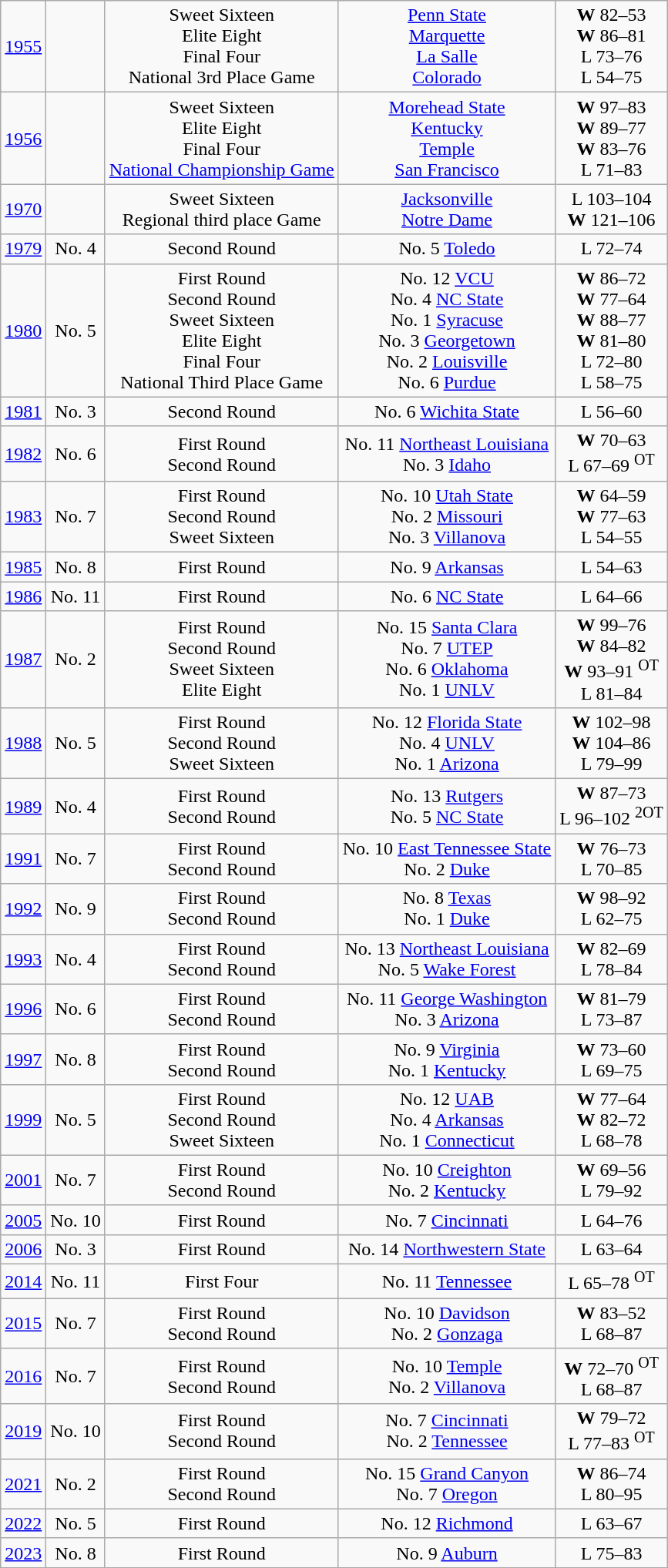<table class="wikitable">
<tr style="text-align:center">
<td><a href='#'>1955</a></td>
<td></td>
<td>Sweet Sixteen<br>Elite Eight<br>Final Four<br>National 3rd Place Game</td>
<td><a href='#'>Penn State</a><br><a href='#'>Marquette</a><br><a href='#'>La Salle</a><br><a href='#'>Colorado</a></td>
<td><strong>W</strong> 82–53<br><strong>W</strong> 86–81<br>L 73–76<br>L 54–75</td>
</tr>
<tr style="text-align:center">
<td><a href='#'>1956</a></td>
<td></td>
<td>Sweet Sixteen<br>Elite Eight<br>Final Four<br><a href='#'>National Championship Game</a></td>
<td><a href='#'>Morehead State</a><br><a href='#'>Kentucky</a><br><a href='#'>Temple</a><br><a href='#'>San Francisco</a></td>
<td><strong>W</strong> 97–83<br><strong>W</strong> 89–77<br><strong>W</strong> 83–76<br>L 71–83</td>
</tr>
<tr style="text-align:center">
<td><a href='#'>1970</a></td>
<td></td>
<td>Sweet Sixteen<br>Regional third place Game</td>
<td><a href='#'>Jacksonville</a><br><a href='#'>Notre Dame</a></td>
<td>L 103–104<br><strong>W</strong> 121–106</td>
</tr>
<tr style="text-align:center">
<td><a href='#'>1979</a></td>
<td>No. 4</td>
<td>Second Round</td>
<td>No. 5 <a href='#'>Toledo</a></td>
<td>L 72–74</td>
</tr>
<tr style="text-align:center">
<td><a href='#'>1980</a></td>
<td>No. 5</td>
<td>First Round<br>Second Round<br>Sweet Sixteen<br>Elite Eight<br>Final Four<br>National Third Place Game</td>
<td>No. 12 <a href='#'>VCU</a><br>No. 4 <a href='#'>NC State</a><br>No. 1 <a href='#'>Syracuse</a><br>No. 3 <a href='#'>Georgetown</a><br>No. 2 <a href='#'>Louisville</a><br>No. 6 <a href='#'>Purdue</a></td>
<td><strong>W</strong> 86–72<br><strong>W</strong> 77–64<br><strong>W</strong> 88–77<br><strong>W</strong> 81–80<br>L 72–80<br>L 58–75</td>
</tr>
<tr style="text-align:center">
<td><a href='#'>1981</a></td>
<td>No. 3</td>
<td>Second Round</td>
<td>No. 6 <a href='#'>Wichita State</a></td>
<td>L 56–60</td>
</tr>
<tr style="text-align:center">
<td><a href='#'>1982</a></td>
<td>No. 6</td>
<td>First Round<br>Second Round</td>
<td>No. 11 <a href='#'>Northeast Louisiana</a><br>No. 3 <a href='#'>Idaho</a></td>
<td><strong>W</strong> 70–63<br>L 67–69 <sup>OT</sup></td>
</tr>
<tr style="text-align:center">
<td><a href='#'>1983</a></td>
<td>No. 7</td>
<td>First Round<br>Second Round<br>Sweet Sixteen</td>
<td>No. 10 <a href='#'>Utah State</a><br>No. 2 <a href='#'>Missouri</a><br>No. 3 <a href='#'>Villanova</a></td>
<td><strong>W</strong> 64–59<br><strong>W</strong> 77–63<br>L 54–55</td>
</tr>
<tr style="text-align:center">
<td><a href='#'>1985</a></td>
<td>No. 8</td>
<td>First Round</td>
<td>No. 9 <a href='#'>Arkansas</a></td>
<td>L 54–63</td>
</tr>
<tr style="text-align:center">
<td><a href='#'>1986</a></td>
<td>No. 11</td>
<td>First Round</td>
<td>No. 6 <a href='#'>NC State</a></td>
<td>L 64–66</td>
</tr>
<tr style="text-align:center">
<td><a href='#'>1987</a></td>
<td>No. 2</td>
<td>First Round<br>Second Round<br>Sweet Sixteen<br>Elite Eight</td>
<td>No. 15 <a href='#'>Santa Clara</a><br>No. 7 <a href='#'>UTEP</a><br>No. 6 <a href='#'>Oklahoma</a><br>No. 1 <a href='#'>UNLV</a></td>
<td><strong>W</strong> 99–76<br><strong>W</strong> 84–82<br><strong>W</strong> 93–91 <sup>OT</sup><br>L 81–84</td>
</tr>
<tr style="text-align:center">
<td><a href='#'>1988</a></td>
<td>No. 5</td>
<td>First Round<br>Second Round<br>Sweet Sixteen</td>
<td>No. 12 <a href='#'>Florida State</a><br>No. 4 <a href='#'>UNLV</a><br>No. 1 <a href='#'>Arizona</a></td>
<td><strong>W</strong> 102–98<br><strong>W</strong> 104–86<br>L 79–99</td>
</tr>
<tr style="text-align:center">
<td><a href='#'>1989</a></td>
<td>No. 4</td>
<td>First Round<br>Second Round</td>
<td>No. 13 <a href='#'>Rutgers</a><br>No. 5 <a href='#'>NC State</a></td>
<td><strong>W</strong> 87–73<br>L 96–102 <sup>2OT</sup></td>
</tr>
<tr style="text-align:center">
<td><a href='#'>1991</a></td>
<td>No. 7</td>
<td>First Round<br>Second Round</td>
<td>No. 10 <a href='#'>East Tennessee State</a><br>No. 2 <a href='#'>Duke</a></td>
<td><strong>W</strong> 76–73<br>L 70–85</td>
</tr>
<tr style="text-align:center">
<td><a href='#'>1992</a></td>
<td>No. 9</td>
<td>First Round<br>Second Round</td>
<td>No. 8 <a href='#'>Texas</a><br>No. 1 <a href='#'>Duke</a></td>
<td><strong>W</strong> 98–92<br>L 62–75</td>
</tr>
<tr style="text-align:center">
<td><a href='#'>1993</a></td>
<td>No. 4</td>
<td>First Round<br>Second Round</td>
<td>No. 13 <a href='#'>Northeast Louisiana</a><br>No. 5 <a href='#'>Wake Forest</a></td>
<td><strong>W</strong> 82–69<br>L 78–84</td>
</tr>
<tr style="text-align:center">
<td><a href='#'>1996</a></td>
<td>No. 6</td>
<td>First Round<br>Second Round</td>
<td>No. 11 <a href='#'>George Washington</a><br>No. 3 <a href='#'>Arizona</a></td>
<td><strong>W</strong> 81–79<br>L 73–87</td>
</tr>
<tr style="text-align:center">
<td><a href='#'>1997</a></td>
<td>No. 8</td>
<td>First Round<br>Second Round</td>
<td>No. 9 <a href='#'>Virginia</a><br>No. 1 <a href='#'>Kentucky</a></td>
<td><strong>W</strong> 73–60<br>L 69–75</td>
</tr>
<tr style="text-align:center">
<td><a href='#'>1999</a></td>
<td>No. 5</td>
<td>First Round<br>Second Round<br>Sweet Sixteen</td>
<td>No. 12 <a href='#'>UAB</a><br>No. 4 <a href='#'>Arkansas</a><br>No. 1 <a href='#'>Connecticut</a></td>
<td><strong>W</strong> 77–64<br><strong>W</strong> 82–72<br>L 68–78</td>
</tr>
<tr style="text-align:center">
<td><a href='#'>2001</a></td>
<td>No. 7</td>
<td>First Round<br>Second Round</td>
<td>No. 10 <a href='#'>Creighton</a><br>No. 2 <a href='#'>Kentucky</a></td>
<td><strong>W</strong> 69–56<br>L 79–92</td>
</tr>
<tr style="text-align:center">
<td><a href='#'>2005</a></td>
<td>No. 10</td>
<td>First Round</td>
<td>No. 7 <a href='#'>Cincinnati</a></td>
<td>L 64–76</td>
</tr>
<tr style="text-align:center">
<td><a href='#'>2006</a></td>
<td>No. 3</td>
<td>First Round</td>
<td>No. 14 <a href='#'>Northwestern State</a></td>
<td>L 63–64</td>
</tr>
<tr style="text-align:center">
<td><a href='#'>2014</a></td>
<td>No. 11</td>
<td>First Four</td>
<td>No. 11 <a href='#'>Tennessee</a></td>
<td>L 65–78 <sup>OT</sup></td>
</tr>
<tr style="text-align:center">
<td><a href='#'>2015</a></td>
<td>No. 7</td>
<td>First Round<br>Second Round</td>
<td>No. 10 <a href='#'>Davidson</a><br>No. 2 <a href='#'>Gonzaga</a></td>
<td><strong>W</strong> 83–52<br>L 68–87</td>
</tr>
<tr style="text-align:center">
<td><a href='#'>2016</a></td>
<td>No. 7</td>
<td>First Round<br>Second Round</td>
<td>No. 10 <a href='#'>Temple</a><br>No. 2 <a href='#'>Villanova</a></td>
<td><strong>W</strong> 72–70  <sup>OT</sup> <br>L 68–87</td>
</tr>
<tr style="text-align:center">
<td><a href='#'>2019</a></td>
<td>No. 10</td>
<td>First Round<br>Second Round</td>
<td>No. 7 <a href='#'>Cincinnati</a><br>No. 2 <a href='#'>Tennessee</a></td>
<td><strong>W</strong> 79–72 <br> L 77–83 <sup>OT</sup></td>
</tr>
<tr style="text-align:center">
<td><a href='#'>2021</a></td>
<td>No. 2</td>
<td>First Round<br>Second Round</td>
<td>No. 15 <a href='#'>Grand Canyon</a><br> No. 7 <a href='#'>Oregon</a></td>
<td><strong>W</strong> 86–74<br>L 80–95</td>
</tr>
<tr style="text-align:center">
<td><a href='#'>2022</a></td>
<td>No. 5</td>
<td>First Round</td>
<td>No. 12 <a href='#'>Richmond</a></td>
<td>L 63–67</td>
</tr>
<tr style="text-align:center">
<td><a href='#'>2023</a></td>
<td>No. 8</td>
<td>First Round</td>
<td>No. 9 <a href='#'>Auburn</a></td>
<td>L  75–83</td>
</tr>
<tr style="text-align:center">
</tr>
</table>
